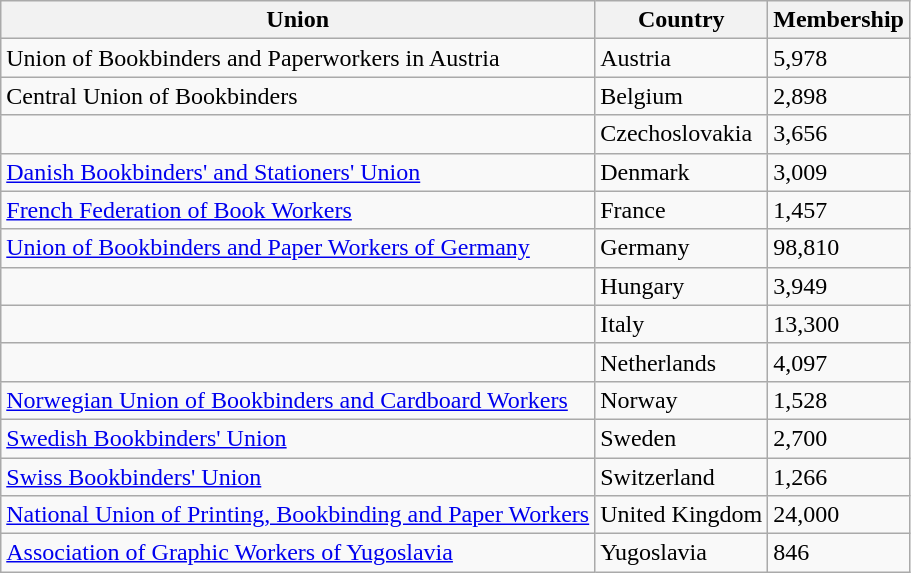<table class="wikitable sortable">
<tr>
<th>Union</th>
<th>Country</th>
<th>Membership</th>
</tr>
<tr>
<td>Union of Bookbinders and Paperworkers in Austria</td>
<td>Austria</td>
<td>5,978</td>
</tr>
<tr>
<td>Central Union of Bookbinders</td>
<td>Belgium</td>
<td>2,898</td>
</tr>
<tr>
<td></td>
<td>Czechoslovakia</td>
<td>3,656</td>
</tr>
<tr>
<td><a href='#'>Danish Bookbinders' and Stationers' Union</a></td>
<td>Denmark</td>
<td>3,009</td>
</tr>
<tr>
<td><a href='#'>French Federation of Book Workers</a></td>
<td>France</td>
<td>1,457</td>
</tr>
<tr>
<td><a href='#'>Union of Bookbinders and Paper Workers of Germany</a></td>
<td>Germany</td>
<td>98,810</td>
</tr>
<tr>
<td></td>
<td>Hungary</td>
<td>3,949</td>
</tr>
<tr>
<td></td>
<td>Italy</td>
<td>13,300</td>
</tr>
<tr>
<td></td>
<td>Netherlands</td>
<td>4,097</td>
</tr>
<tr>
<td><a href='#'>Norwegian Union of Bookbinders and Cardboard Workers</a></td>
<td>Norway</td>
<td>1,528</td>
</tr>
<tr>
<td><a href='#'>Swedish Bookbinders' Union</a></td>
<td>Sweden</td>
<td>2,700</td>
</tr>
<tr>
<td><a href='#'>Swiss Bookbinders' Union</a></td>
<td>Switzerland</td>
<td>1,266</td>
</tr>
<tr>
<td><a href='#'>National Union of Printing, Bookbinding and Paper Workers</a></td>
<td>United Kingdom</td>
<td>24,000</td>
</tr>
<tr>
<td><a href='#'>Association of Graphic Workers of Yugoslavia</a></td>
<td>Yugoslavia</td>
<td>846</td>
</tr>
</table>
